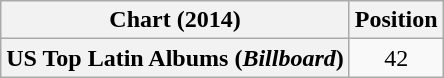<table class="wikitable plainrowheaders" style="text-align:center">
<tr>
<th scope="col">Chart (2014)</th>
<th scope="col">Position</th>
</tr>
<tr>
<th scope="row">US Top Latin Albums (<em>Billboard</em>)</th>
<td>42</td>
</tr>
</table>
